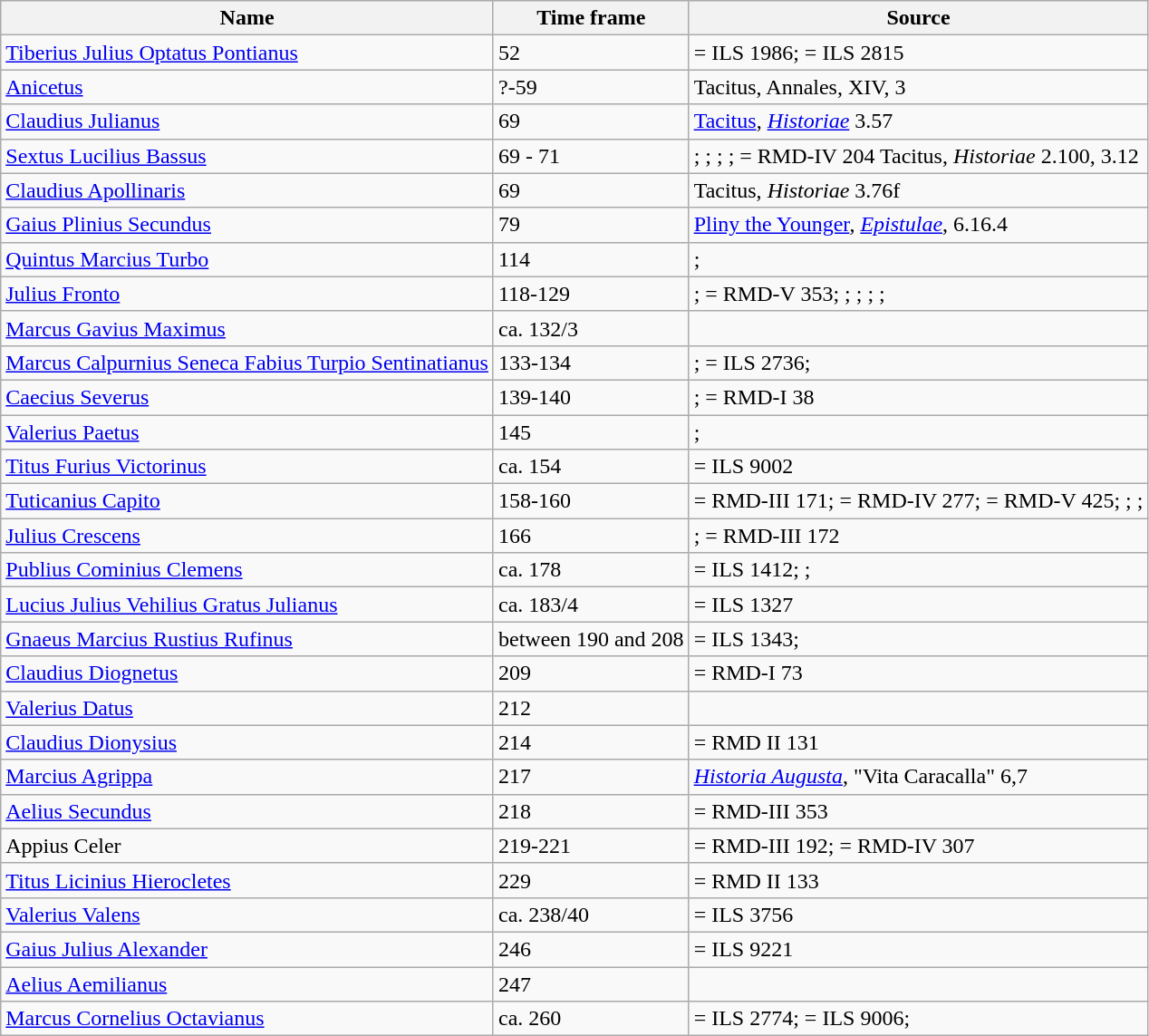<table class="wikitable sortable">
<tr style="vertical-align: top;">
<th>Name</th>
<th>Time frame</th>
<th>Source</th>
</tr>
<tr>
<td><a href='#'>Tiberius Julius Optatus Pontianus</a></td>
<td>52</td>
<td> = ILS 1986;  = ILS 2815</td>
</tr>
<tr>
<td><a href='#'>Anicetus</a></td>
<td>?-59</td>
<td>Tacitus, Annales, XIV, 3</td>
</tr>
<tr>
<td><a href='#'>Claudius Julianus</a></td>
<td>69</td>
<td><a href='#'>Tacitus</a>, <em><a href='#'>Historiae</a></em> 3.57</td>
</tr>
<tr>
<td><a href='#'>Sextus Lucilius Bassus</a></td>
<td>69 - 71</td>
<td>; ; ; ;  = RMD-IV 204 Tacitus, <em>Historiae</em> 2.100, 3.12</td>
</tr>
<tr>
<td><a href='#'>Claudius Apollinaris</a></td>
<td>69</td>
<td>Tacitus, <em>Historiae</em> 3.76f</td>
</tr>
<tr>
<td><a href='#'>Gaius Plinius Secundus</a></td>
<td>79</td>
<td><a href='#'>Pliny the Younger</a>, <em><a href='#'>Epistulae</a></em>, 6.16.4</td>
</tr>
<tr>
<td><a href='#'>Quintus Marcius Turbo</a></td>
<td>114</td>
<td>; </td>
</tr>
<tr>
<td><a href='#'>Julius Fronto</a></td>
<td>118-129</td>
<td>;  = RMD-V 353; ; ; ; ; </td>
</tr>
<tr>
<td><a href='#'>Marcus Gavius Maximus</a></td>
<td>ca. 132/3</td>
<td></td>
</tr>
<tr>
<td><a href='#'>Marcus Calpurnius Seneca Fabius Turpio Sentinatianus</a></td>
<td>133-134</td>
<td>;  = ILS 2736; </td>
</tr>
<tr>
<td><a href='#'>Caecius Severus</a></td>
<td>139-140</td>
<td>;  = RMD-I 38</td>
</tr>
<tr>
<td><a href='#'>Valerius Paetus</a></td>
<td>145</td>
<td>; </td>
</tr>
<tr>
<td><a href='#'>Titus Furius Victorinus</a></td>
<td>ca. 154</td>
<td> = ILS 9002</td>
</tr>
<tr>
<td><a href='#'>Tuticanius Capito</a></td>
<td>158-160</td>
<td> = RMD-III 171;  = RMD-IV 277;  = RMD-V 425; ; ; </td>
</tr>
<tr>
<td><a href='#'>Julius Crescens</a></td>
<td>166</td>
<td>;  = RMD-III 172</td>
</tr>
<tr>
<td><a href='#'>Publius Cominius Clemens</a></td>
<td>ca. 178</td>
<td> = ILS 1412; ; </td>
</tr>
<tr>
<td><a href='#'>Lucius Julius Vehilius Gratus Julianus</a></td>
<td>ca. 183/4</td>
<td> = ILS 1327</td>
</tr>
<tr>
<td><a href='#'>Gnaeus Marcius Rustius Rufinus</a></td>
<td>between 190 and 208</td>
<td> = ILS 1343; </td>
</tr>
<tr>
<td><a href='#'>Claudius Diognetus</a></td>
<td>209</td>
<td> = RMD-I 73</td>
</tr>
<tr>
<td><a href='#'>Valerius Datus</a></td>
<td>212</td>
<td></td>
</tr>
<tr>
<td><a href='#'>Claudius Dionysius</a></td>
<td>214</td>
<td> = RMD II 131</td>
</tr>
<tr>
<td><a href='#'>Marcius Agrippa</a></td>
<td>217</td>
<td><em><a href='#'>Historia Augusta</a></em>, "Vita Caracalla" 6,7</td>
</tr>
<tr>
<td><a href='#'>Aelius Secundus</a></td>
<td>218</td>
<td> = RMD-III 353</td>
</tr>
<tr>
<td>Appius Celer</td>
<td>219-221</td>
<td> = RMD-III 192;  = RMD-IV 307</td>
</tr>
<tr>
<td><a href='#'>Titus Licinius Hierocletes</a></td>
<td>229</td>
<td> = RMD II 133</td>
</tr>
<tr>
<td><a href='#'>Valerius Valens</a></td>
<td>ca. 238/40</td>
<td> = ILS 3756</td>
</tr>
<tr>
<td><a href='#'>Gaius Julius Alexander</a></td>
<td>246</td>
<td> = ILS 9221</td>
</tr>
<tr>
<td><a href='#'>Aelius Aemilianus</a></td>
<td>247</td>
<td></td>
</tr>
<tr>
<td><a href='#'>Marcus Cornelius Octavianus</a></td>
<td>ca. 260</td>
<td> = ILS 2774;  = ILS 9006; </td>
</tr>
</table>
